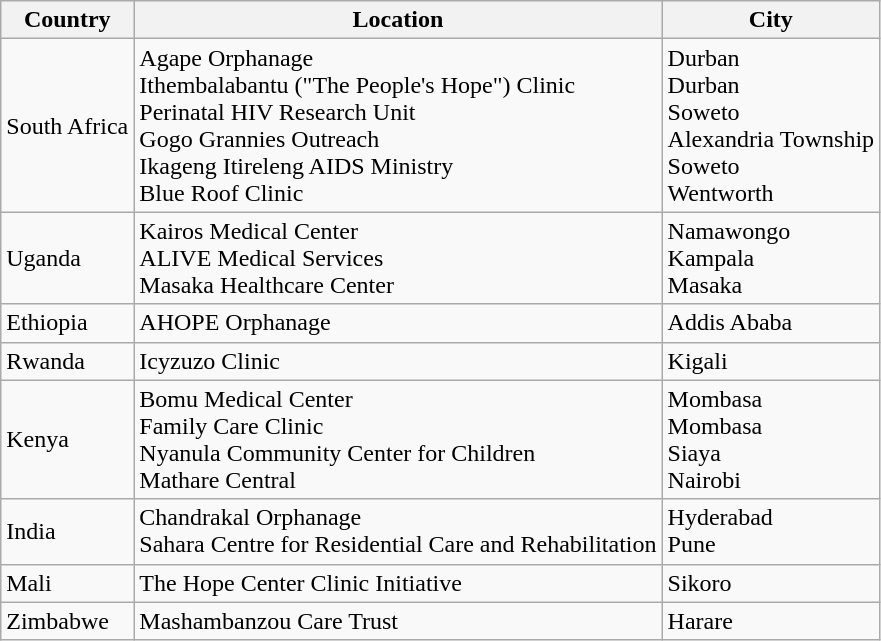<table class="wikitable">
<tr>
<th>Country</th>
<th>Location</th>
<th>City</th>
</tr>
<tr>
<td>South Africa</td>
<td>Agape Orphanage<br>Ithembalabantu ("The People's Hope") Clinic<br>Perinatal HIV Research Unit<br>Gogo Grannies Outreach<br>Ikageng Itireleng AIDS Ministry<br>Blue Roof Clinic</td>
<td>Durban<br>Durban<br>Soweto<br>Alexandria Township<br>Soweto<br>Wentworth</td>
</tr>
<tr>
<td>Uganda</td>
<td>Kairos Medical Center<br>ALIVE Medical Services<br>Masaka Healthcare Center</td>
<td>Namawongo<br>Kampala<br>Masaka</td>
</tr>
<tr>
<td>Ethiopia</td>
<td>AHOPE Orphanage</td>
<td>Addis Ababa</td>
</tr>
<tr>
<td>Rwanda</td>
<td>Icyzuzo Clinic</td>
<td>Kigali</td>
</tr>
<tr>
<td>Kenya</td>
<td>Bomu Medical Center<br>Family Care Clinic<br>Nyanula Community Center for Children<br>Mathare Central</td>
<td>Mombasa<br>Mombasa<br>Siaya<br>Nairobi</td>
</tr>
<tr>
<td>India</td>
<td>Chandrakal Orphanage <br> Sahara Centre for Residential Care and Rehabilitation</td>
<td>Hyderabad <br> Pune</td>
</tr>
<tr>
<td>Mali</td>
<td>The Hope Center Clinic Initiative</td>
<td>Sikoro</td>
</tr>
<tr>
<td>Zimbabwe</td>
<td>Mashambanzou Care Trust</td>
<td>Harare</td>
</tr>
</table>
